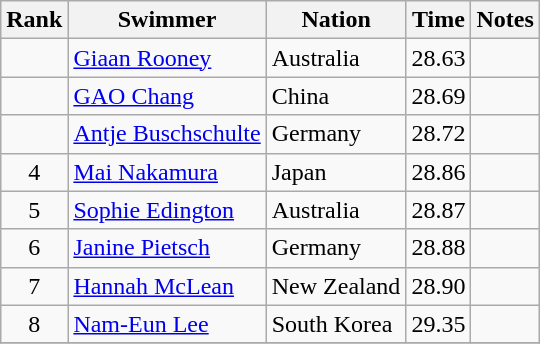<table class="wikitable sortable" style="text-align:center">
<tr>
<th>Rank</th>
<th>Swimmer</th>
<th>Nation</th>
<th>Time</th>
<th>Notes</th>
</tr>
<tr>
<td></td>
<td align=left><a href='#'>Giaan Rooney</a></td>
<td align=left> Australia</td>
<td>28.63</td>
<td></td>
</tr>
<tr>
<td></td>
<td align=left><a href='#'>GAO Chang</a></td>
<td align=left> China</td>
<td>28.69</td>
<td></td>
</tr>
<tr>
<td></td>
<td align=left><a href='#'>Antje Buschschulte</a></td>
<td align=left> Germany</td>
<td>28.72</td>
<td></td>
</tr>
<tr>
<td>4</td>
<td align=left><a href='#'>Mai Nakamura</a></td>
<td align=left> Japan</td>
<td>28.86</td>
<td></td>
</tr>
<tr>
<td>5</td>
<td align=left><a href='#'>Sophie Edington</a></td>
<td align=left> Australia</td>
<td>28.87</td>
<td></td>
</tr>
<tr>
<td>6</td>
<td align=left><a href='#'>Janine Pietsch</a></td>
<td align=left> Germany</td>
<td>28.88</td>
<td></td>
</tr>
<tr>
<td>7</td>
<td align=left><a href='#'>Hannah McLean</a></td>
<td align=left> New Zealand</td>
<td>28.90</td>
<td></td>
</tr>
<tr>
<td>8</td>
<td align=left><a href='#'>Nam-Eun Lee</a></td>
<td align=left> South Korea</td>
<td>29.35</td>
<td></td>
</tr>
<tr>
</tr>
</table>
